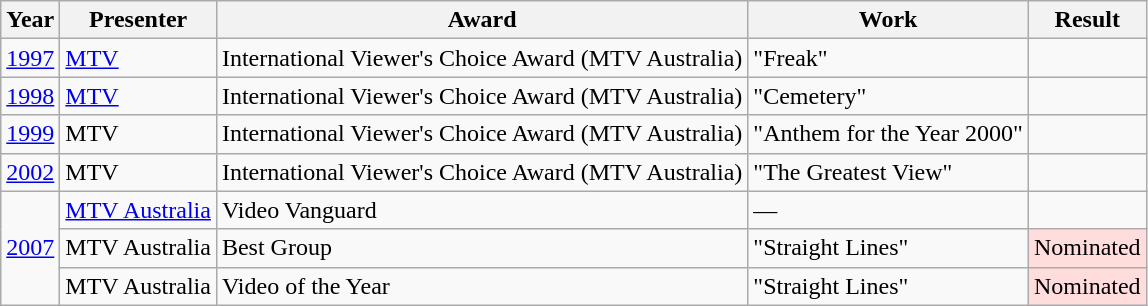<table class="wikitable">
<tr>
<th>Year</th>
<th>Presenter</th>
<th>Award</th>
<th>Work</th>
<th>Result</th>
</tr>
<tr>
<td><a href='#'>1997</a></td>
<td><a href='#'>MTV</a></td>
<td>International Viewer's Choice Award (MTV Australia)</td>
<td>"Freak"</td>
<td></td>
</tr>
<tr>
<td><a href='#'>1998</a></td>
<td><a href='#'>MTV</a></td>
<td>International Viewer's Choice Award (MTV Australia)</td>
<td>"Cemetery"</td>
<td></td>
</tr>
<tr>
<td><a href='#'>1999</a></td>
<td>MTV</td>
<td>International Viewer's Choice Award (MTV Australia)</td>
<td>"Anthem for the Year 2000"</td>
<td></td>
</tr>
<tr>
<td><a href='#'>2002</a></td>
<td>MTV</td>
<td>International Viewer's Choice Award (MTV Australia)</td>
<td>"The Greatest View"</td>
<td></td>
</tr>
<tr>
<td rowspan="3"><a href='#'>2007</a></td>
<td><a href='#'>MTV Australia</a></td>
<td>Video Vanguard</td>
<td>—</td>
<td></td>
</tr>
<tr>
<td>MTV Australia</td>
<td>Best Group</td>
<td>"Straight Lines"</td>
<td style="text-align:center; background:#fdd;">Nominated</td>
</tr>
<tr>
<td>MTV Australia</td>
<td>Video of the Year</td>
<td>"Straight Lines"</td>
<td style="text-align:center; background:#fdd;">Nominated</td>
</tr>
</table>
